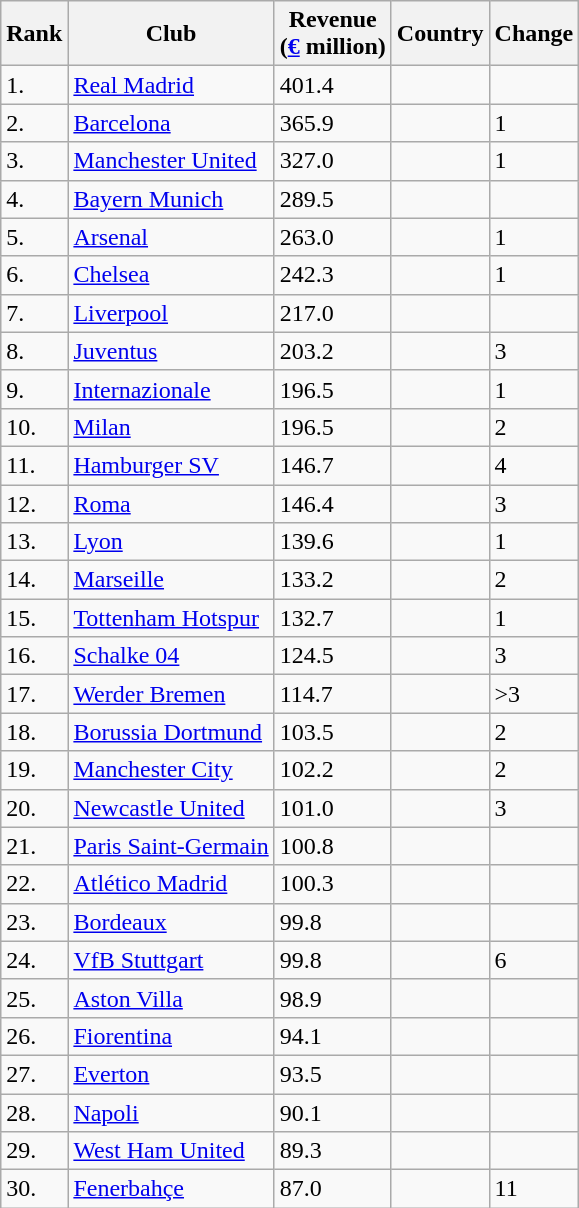<table class="wikitable sortable">
<tr>
<th>Rank</th>
<th>Club</th>
<th>Revenue <br>(<a href='#'>€</a> million)</th>
<th>Country</th>
<th>Change</th>
</tr>
<tr>
<td>1.</td>
<td><a href='#'>Real Madrid</a></td>
<td>401.4</td>
<td></td>
<td></td>
</tr>
<tr>
<td>2.</td>
<td><a href='#'>Barcelona</a></td>
<td>365.9</td>
<td></td>
<td>1</td>
</tr>
<tr>
<td>3.</td>
<td><a href='#'>Manchester United</a></td>
<td>327.0</td>
<td></td>
<td>1</td>
</tr>
<tr>
<td>4.</td>
<td><a href='#'>Bayern Munich</a></td>
<td>289.5</td>
<td></td>
<td></td>
</tr>
<tr>
<td>5.</td>
<td><a href='#'>Arsenal</a></td>
<td>263.0</td>
<td></td>
<td>1</td>
</tr>
<tr>
<td>6.</td>
<td><a href='#'>Chelsea</a></td>
<td>242.3</td>
<td></td>
<td>1</td>
</tr>
<tr>
<td>7.</td>
<td><a href='#'>Liverpool</a></td>
<td>217.0</td>
<td></td>
<td></td>
</tr>
<tr>
<td>8.</td>
<td><a href='#'>Juventus</a></td>
<td>203.2</td>
<td></td>
<td>3</td>
</tr>
<tr>
<td>9.</td>
<td><a href='#'>Internazionale</a></td>
<td>196.5</td>
<td></td>
<td>1</td>
</tr>
<tr>
<td>10.</td>
<td><a href='#'>Milan</a></td>
<td>196.5</td>
<td></td>
<td>2</td>
</tr>
<tr>
<td>11.</td>
<td><a href='#'>Hamburger SV</a></td>
<td>146.7</td>
<td></td>
<td>4</td>
</tr>
<tr>
<td>12.</td>
<td><a href='#'>Roma</a></td>
<td>146.4</td>
<td></td>
<td>3</td>
</tr>
<tr>
<td>13.</td>
<td><a href='#'>Lyon</a></td>
<td>139.6</td>
<td></td>
<td>1</td>
</tr>
<tr>
<td>14.</td>
<td><a href='#'>Marseille</a></td>
<td>133.2</td>
<td></td>
<td>2</td>
</tr>
<tr>
<td>15.</td>
<td><a href='#'>Tottenham Hotspur</a></td>
<td>132.7</td>
<td></td>
<td>1</td>
</tr>
<tr>
<td>16.</td>
<td><a href='#'>Schalke 04</a></td>
<td>124.5</td>
<td></td>
<td>3</td>
</tr>
<tr>
<td>17.</td>
<td><a href='#'>Werder Bremen</a></td>
<td>114.7</td>
<td></td>
<td>>3</td>
</tr>
<tr>
<td>18.</td>
<td><a href='#'>Borussia Dortmund</a></td>
<td>103.5</td>
<td></td>
<td>2</td>
</tr>
<tr>
<td>19.</td>
<td><a href='#'>Manchester City</a></td>
<td>102.2</td>
<td></td>
<td>2</td>
</tr>
<tr>
<td>20.</td>
<td><a href='#'>Newcastle United</a></td>
<td>101.0</td>
<td></td>
<td>3</td>
</tr>
<tr>
<td>21.</td>
<td><a href='#'>Paris Saint-Germain</a></td>
<td>100.8</td>
<td></td>
<td></td>
</tr>
<tr>
<td>22.</td>
<td><a href='#'>Atlético Madrid</a></td>
<td>100.3</td>
<td></td>
<td></td>
</tr>
<tr>
<td>23.</td>
<td><a href='#'>Bordeaux</a></td>
<td>99.8</td>
<td></td>
<td></td>
</tr>
<tr>
<td>24.</td>
<td><a href='#'>VfB Stuttgart</a></td>
<td>99.8</td>
<td></td>
<td>6</td>
</tr>
<tr>
<td>25.</td>
<td><a href='#'>Aston Villa</a></td>
<td>98.9</td>
<td></td>
<td></td>
</tr>
<tr>
<td>26.</td>
<td><a href='#'>Fiorentina</a></td>
<td>94.1</td>
<td></td>
<td></td>
</tr>
<tr>
<td>27.</td>
<td><a href='#'>Everton</a></td>
<td>93.5</td>
<td></td>
<td></td>
</tr>
<tr>
<td>28.</td>
<td><a href='#'>Napoli</a></td>
<td>90.1</td>
<td></td>
<td></td>
</tr>
<tr>
<td>29.</td>
<td><a href='#'>West Ham United</a></td>
<td>89.3</td>
<td></td>
<td></td>
</tr>
<tr>
<td>30.</td>
<td><a href='#'>Fenerbahçe</a></td>
<td>87.0</td>
<td></td>
<td>11</td>
</tr>
</table>
